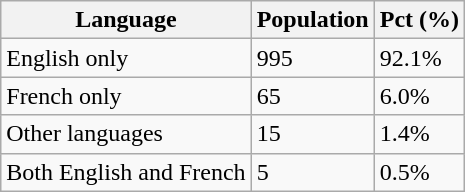<table class="wikitable">
<tr>
<th>Language</th>
<th>Population</th>
<th>Pct (%)</th>
</tr>
<tr>
<td>English only</td>
<td>995</td>
<td>92.1%</td>
</tr>
<tr>
<td>French only</td>
<td>65</td>
<td>6.0%</td>
</tr>
<tr>
<td>Other languages</td>
<td>15</td>
<td>1.4%</td>
</tr>
<tr>
<td>Both English and French</td>
<td>5</td>
<td>0.5%</td>
</tr>
</table>
